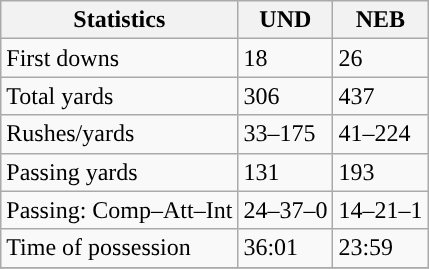<table class="wikitable" style="float: left;">
<tr>
<th>Statistics</th>
<th>UND</th>
<th>NEB</th>
</tr>
<tr>
<td>First downs</td>
<td>18</td>
<td>26</td>
</tr>
<tr>
<td>Total yards</td>
<td>306</td>
<td>437</td>
</tr>
<tr>
<td>Rushes/yards</td>
<td>33–175</td>
<td>41–224</td>
</tr>
<tr>
<td>Passing yards</td>
<td>131</td>
<td>193</td>
</tr>
<tr>
<td>Passing: Comp–Att–Int</td>
<td>24–37–0</td>
<td>14–21–1</td>
</tr>
<tr>
<td>Time of possession</td>
<td>36:01</td>
<td>23:59</td>
</tr>
<tr>
</tr>
</table>
